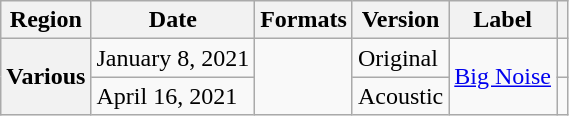<table class="wikitable plainrowheaders">
<tr>
<th scope="col">Region</th>
<th scope="col">Date</th>
<th scope="col">Formats</th>
<th scope="col">Version</th>
<th scope="col">Label</th>
<th scope="col"></th>
</tr>
<tr>
<th rowspan="2" scope="row">Various</th>
<td>January 8, 2021</td>
<td rowspan="2"></td>
<td>Original</td>
<td rowspan="2"><a href='#'>Big Noise</a></td>
<td align="center"></td>
</tr>
<tr>
<td>April 16, 2021</td>
<td>Acoustic</td>
<td align="center"></td>
</tr>
</table>
